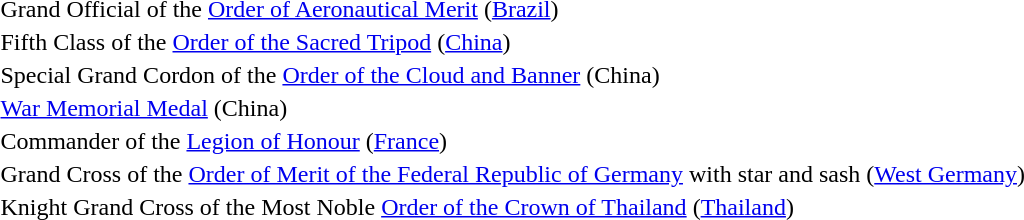<table>
<tr>
<td></td>
<td>Grand Official of the <a href='#'>Order of Aeronautical Merit</a> (<a href='#'>Brazil</a>)</td>
</tr>
<tr>
<td></td>
<td>Fifth Class of the <a href='#'>Order of the Sacred Tripod</a> (<a href='#'>China</a>)</td>
</tr>
<tr>
<td></td>
<td>Special Grand Cordon of the <a href='#'>Order of the Cloud and Banner</a> (China)</td>
</tr>
<tr>
<td></td>
<td><a href='#'>War Memorial Medal</a> (China)</td>
</tr>
<tr>
<td></td>
<td>Commander of the <a href='#'>Legion of Honour</a> (<a href='#'>France</a>)</td>
</tr>
<tr>
<td></td>
<td>Grand Cross of the <a href='#'>Order of Merit of the Federal Republic of Germany</a> with star and sash (<a href='#'>West Germany</a>)</td>
</tr>
<tr>
<td></td>
<td>Knight Grand Cross of the Most Noble <a href='#'>Order of the Crown of Thailand</a> (<a href='#'>Thailand</a>)</td>
</tr>
<tr>
</tr>
</table>
